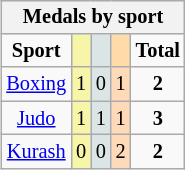<table class=wikitable style="font-size:85%;text-align:center;float:right;clear:right;margin-left:1em;">
<tr bgcolor=EFEFEF>
<th colspan=7>Medals by sport</th>
</tr>
<tr>
<td><strong>Sport</strong></td>
<td bgcolor=F7F6A8></td>
<td bgcolor=DCE5E5></td>
<td bgcolor=FFDBA9></td>
<td><strong>Total</strong></td>
</tr>
<tr>
<td><a href='#'>Boxing</a></td>
<td bgcolor=F7F6A8>1</td>
<td bgcolor=DCE5E5>0</td>
<td bgcolor=FFDAB9>1</td>
<td><strong>2</strong></td>
</tr>
<tr>
<td><a href='#'>Judo</a></td>
<td bgcolor=F7F6A8>1</td>
<td bgcolor=DCE5E5>1</td>
<td bgcolor=FFDAB9>1</td>
<td><strong>3</strong></td>
</tr>
<tr>
<td><a href='#'>Kurash</a></td>
<td bgcolor=F7F6A8>0</td>
<td bgcolor=DCE5E5>0</td>
<td bgcolor=FFDAB9>2</td>
<td><strong>2</strong></td>
</tr>
</table>
